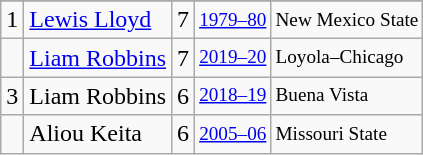<table class="wikitable">
<tr>
</tr>
<tr>
<td>1</td>
<td><a href='#'>Lewis Lloyd</a></td>
<td>7</td>
<td style="font-size:80%;"><a href='#'>1979–80</a></td>
<td style="font-size:80%;">New Mexico State</td>
</tr>
<tr>
<td></td>
<td><a href='#'>Liam Robbins</a></td>
<td>7</td>
<td style="font-size:80%;"><a href='#'>2019–20</a></td>
<td style="font-size:80%;">Loyola–Chicago</td>
</tr>
<tr>
<td>3</td>
<td>Liam Robbins</td>
<td>6</td>
<td style="font-size:80%;"><a href='#'>2018–19</a></td>
<td style="font-size:80%;">Buena Vista</td>
</tr>
<tr>
<td></td>
<td>Aliou Keita</td>
<td>6</td>
<td style="font-size:80%;"><a href='#'>2005–06</a></td>
<td style="font-size:80%;">Missouri State</td>
</tr>
</table>
